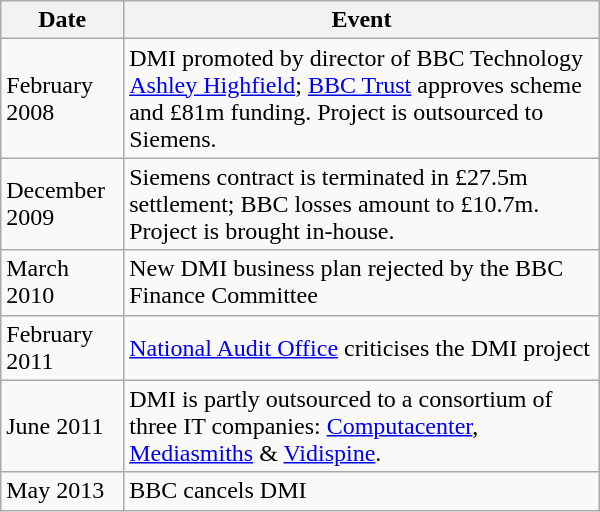<table class="wikitable" style="width:400px; float:right; margin-left:10px;">
<tr>
<th>Date</th>
<th>Event</th>
</tr>
<tr>
<td>February 2008</td>
<td>DMI promoted by director of BBC Technology <a href='#'>Ashley Highfield</a>;  <a href='#'>BBC Trust</a> approves scheme and £81m funding. Project is outsourced to Siemens.</td>
</tr>
<tr>
<td>December 2009</td>
<td>Siemens contract is terminated in £27.5m settlement; BBC losses amount to £10.7m. Project is brought in-house.</td>
</tr>
<tr>
<td>March 2010</td>
<td>New DMI business plan rejected by the BBC Finance Committee</td>
</tr>
<tr>
<td>February 2011</td>
<td><a href='#'>National Audit Office</a> criticises the DMI project</td>
</tr>
<tr>
<td>June 2011</td>
<td>DMI is partly outsourced to a consortium of three IT companies: <a href='#'>Computacenter</a>, <a href='#'>Mediasmiths</a> & <a href='#'>Vidispine</a>.</td>
</tr>
<tr>
<td>May 2013</td>
<td>BBC cancels DMI</td>
</tr>
</table>
